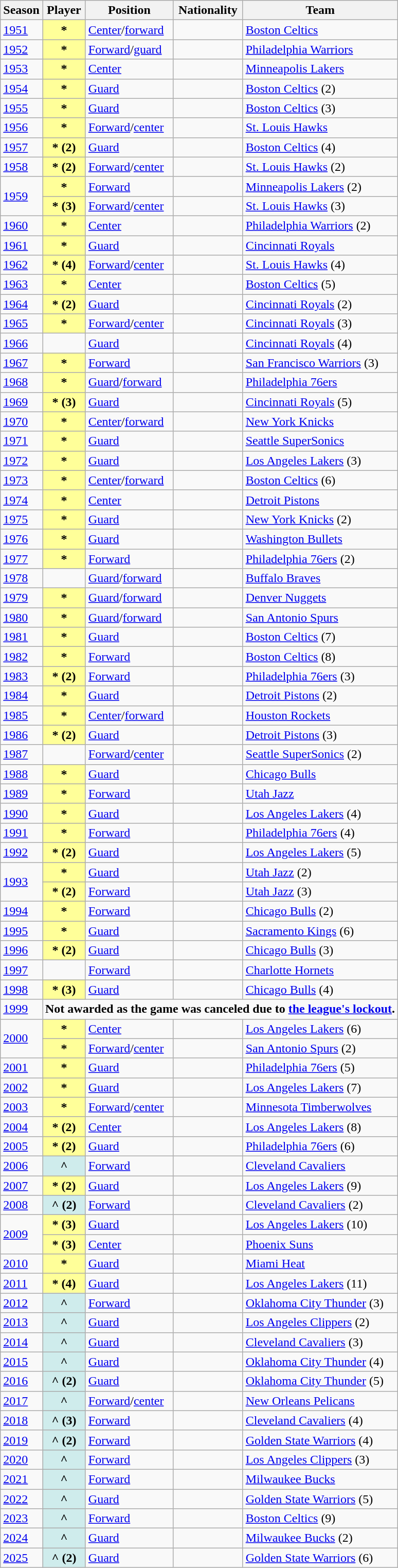<table class="wikitable plainrowheaders sortable" summary="Year (sortable), Player (sortable), Position (sortable), Nationality and Team (sortable)">
<tr>
<th scope="col">Season</th>
<th scope="col">Player</th>
<th scope="col">Position</th>
<th scope="col" class="unsortable">Nationality</th>
<th scope="col">Team</th>
</tr>
<tr>
<td><a href='#'>1951</a></td>
<th scope="row" style="background-color:#FFFF99">*</th>
<td><a href='#'>Center</a>/<a href='#'>forward</a></td>
<td></td>
<td><a href='#'>Boston Celtics</a></td>
</tr>
<tr>
<td><a href='#'>1952</a></td>
<th scope="row" style="background-color:#FFFF99">*</th>
<td><a href='#'>Forward</a>/<a href='#'>guard</a></td>
<td></td>
<td><a href='#'>Philadelphia Warriors</a></td>
</tr>
<tr>
<td><a href='#'>1953</a></td>
<th scope="row" style="background-color:#FFFF99">*</th>
<td><a href='#'>Center</a></td>
<td></td>
<td><a href='#'>Minneapolis Lakers</a></td>
</tr>
<tr>
<td><a href='#'>1954</a></td>
<th scope="row" style="background-color:#FFFF99">*</th>
<td><a href='#'>Guard</a></td>
<td></td>
<td><a href='#'>Boston Celtics</a> (2)</td>
</tr>
<tr>
<td><a href='#'>1955</a></td>
<th scope="row" style="background-color:#FFFF99">*</th>
<td><a href='#'>Guard</a></td>
<td></td>
<td><a href='#'>Boston Celtics</a> (3)</td>
</tr>
<tr>
<td><a href='#'>1956</a></td>
<th scope="row" style="background-color:#FFFF99">*</th>
<td><a href='#'>Forward</a>/<a href='#'>center</a></td>
<td></td>
<td><a href='#'>St. Louis Hawks</a></td>
</tr>
<tr>
<td><a href='#'>1957</a></td>
<th scope="row" style="background-color:#FFFF99">* (2)</th>
<td><a href='#'>Guard</a></td>
<td></td>
<td><a href='#'>Boston Celtics</a> (4)</td>
</tr>
<tr>
<td><a href='#'>1958</a></td>
<th scope="row" style="background-color:#FFFF99">* (2)</th>
<td><a href='#'>Forward</a>/<a href='#'>center</a></td>
<td></td>
<td><a href='#'>St. Louis Hawks</a> (2)</td>
</tr>
<tr>
<td rowspan=2><a href='#'>1959</a></td>
<th scope="row" style="background-color:#FFFF99">*</th>
<td><a href='#'>Forward</a></td>
<td></td>
<td><a href='#'>Minneapolis Lakers</a> (2)</td>
</tr>
<tr>
<th scope="row" style="background-color:#FFFF99">* (3)</th>
<td><a href='#'>Forward</a>/<a href='#'>center</a></td>
<td></td>
<td><a href='#'>St. Louis Hawks</a> (3)</td>
</tr>
<tr>
<td><a href='#'>1960</a></td>
<th scope="row" style="background-color:#FFFF99">*</th>
<td><a href='#'>Center</a></td>
<td></td>
<td><a href='#'>Philadelphia Warriors</a> (2)</td>
</tr>
<tr>
<td><a href='#'>1961</a></td>
<th scope="row" style="background-color:#FFFF99">*</th>
<td><a href='#'>Guard</a></td>
<td></td>
<td><a href='#'>Cincinnati Royals</a></td>
</tr>
<tr>
<td><a href='#'>1962</a></td>
<th scope="row" style="background-color:#FFFF99">* (4)</th>
<td><a href='#'>Forward</a>/<a href='#'>center</a></td>
<td></td>
<td><a href='#'>St. Louis Hawks</a> (4)</td>
</tr>
<tr>
<td><a href='#'>1963</a></td>
<th scope="row" style="background-color:#FFFF99">*</th>
<td><a href='#'>Center</a></td>
<td></td>
<td><a href='#'>Boston Celtics</a> (5)</td>
</tr>
<tr>
<td><a href='#'>1964</a></td>
<th scope="row" style="background-color:#FFFF99">* (2)</th>
<td><a href='#'>Guard</a></td>
<td></td>
<td><a href='#'>Cincinnati Royals</a> (2)</td>
</tr>
<tr>
<td><a href='#'>1965</a></td>
<th scope="row" style="background-color:#FFFF99">*</th>
<td><a href='#'>Forward</a>/<a href='#'>center</a></td>
<td></td>
<td><a href='#'>Cincinnati Royals</a> (3)</td>
</tr>
<tr>
<td><a href='#'>1966</a></td>
<th scope="row" style="background-color:transparent"></th>
<td><a href='#'>Guard</a></td>
<td></td>
<td><a href='#'>Cincinnati Royals</a> (4)</td>
</tr>
<tr>
<td><a href='#'>1967</a></td>
<th scope="row" style="background-color:#FFFF99">*</th>
<td><a href='#'>Forward</a></td>
<td></td>
<td><a href='#'>San Francisco Warriors</a> (3)</td>
</tr>
<tr>
<td><a href='#'>1968</a></td>
<th scope="row" style="background-color:#FFFF99">*</th>
<td><a href='#'>Guard</a>/<a href='#'>forward</a></td>
<td></td>
<td><a href='#'>Philadelphia 76ers</a></td>
</tr>
<tr>
<td><a href='#'>1969</a></td>
<th scope="row" style="background-color:#FFFF99">* (3)</th>
<td><a href='#'>Guard</a></td>
<td></td>
<td><a href='#'>Cincinnati Royals</a> (5)</td>
</tr>
<tr>
<td><a href='#'>1970</a></td>
<th scope="row" style="background-color:#FFFF99">*</th>
<td><a href='#'>Center</a>/<a href='#'>forward</a></td>
<td></td>
<td><a href='#'>New York Knicks</a></td>
</tr>
<tr>
<td><a href='#'>1971</a></td>
<th scope="row" style="background-color:#FFFF99">*</th>
<td><a href='#'>Guard</a></td>
<td></td>
<td><a href='#'>Seattle SuperSonics</a></td>
</tr>
<tr>
<td><a href='#'>1972</a></td>
<th scope="row" style="background-color:#FFFF99">*</th>
<td><a href='#'>Guard</a></td>
<td></td>
<td><a href='#'>Los Angeles Lakers</a> (3)</td>
</tr>
<tr>
<td><a href='#'>1973</a></td>
<th scope="row" style="background-color:#FFFF99">*</th>
<td><a href='#'>Center</a>/<a href='#'>forward</a></td>
<td></td>
<td><a href='#'>Boston Celtics</a> (6)</td>
</tr>
<tr>
<td><a href='#'>1974</a></td>
<th scope="row" style="background-color:#FFFF99">*</th>
<td><a href='#'>Center</a></td>
<td></td>
<td><a href='#'>Detroit Pistons</a></td>
</tr>
<tr>
<td><a href='#'>1975</a></td>
<th scope="row" style="background-color:#FFFF99">*</th>
<td><a href='#'>Guard</a></td>
<td></td>
<td><a href='#'>New York Knicks</a> (2)</td>
</tr>
<tr>
<td><a href='#'>1976</a></td>
<th scope="row" style="background-color:#FFFF99">*</th>
<td><a href='#'>Guard</a></td>
<td></td>
<td><a href='#'>Washington Bullets</a></td>
</tr>
<tr>
<td><a href='#'>1977</a></td>
<th scope="row" style="background-color:#FFFF99">*</th>
<td><a href='#'>Forward</a></td>
<td></td>
<td><a href='#'>Philadelphia 76ers</a> (2)</td>
</tr>
<tr>
<td><a href='#'>1978</a></td>
<th scope="row" style="background-color:transparent;"></th>
<td><a href='#'>Guard</a>/<a href='#'>forward</a></td>
<td></td>
<td><a href='#'>Buffalo Braves</a></td>
</tr>
<tr>
<td><a href='#'>1979</a></td>
<th scope="row" style="background-color:#FFFF99">*</th>
<td><a href='#'>Guard</a>/<a href='#'>forward</a></td>
<td></td>
<td><a href='#'>Denver Nuggets</a></td>
</tr>
<tr>
<td><a href='#'>1980</a></td>
<th scope="row" style="background-color:#FFFF99">*</th>
<td><a href='#'>Guard</a>/<a href='#'>forward</a></td>
<td></td>
<td><a href='#'>San Antonio Spurs</a></td>
</tr>
<tr>
<td><a href='#'>1981</a></td>
<th scope="row" style="background-color:#FFFF99">*</th>
<td><a href='#'>Guard</a></td>
<td></td>
<td><a href='#'>Boston Celtics</a> (7)</td>
</tr>
<tr>
<td><a href='#'>1982</a></td>
<th scope="row" style="background-color:#FFFF99">*</th>
<td><a href='#'>Forward</a></td>
<td></td>
<td><a href='#'>Boston Celtics</a> (8)</td>
</tr>
<tr>
<td><a href='#'>1983</a></td>
<th scope="row" style="background-color:#FFFF99">* (2)</th>
<td><a href='#'>Forward</a></td>
<td></td>
<td><a href='#'>Philadelphia 76ers</a> (3)</td>
</tr>
<tr>
<td><a href='#'>1984</a></td>
<th scope="row" style="background-color:#FFFF99">*</th>
<td><a href='#'>Guard</a></td>
<td></td>
<td><a href='#'>Detroit Pistons</a> (2)</td>
</tr>
<tr>
<td><a href='#'>1985</a></td>
<th scope="row" style="background-color:#FFFF99">*</th>
<td><a href='#'>Center</a>/<a href='#'>forward</a></td>
<td></td>
<td><a href='#'>Houston Rockets</a></td>
</tr>
<tr>
<td><a href='#'>1986</a></td>
<th scope="row" style="background-color:#FFFF99">* (2)</th>
<td><a href='#'>Guard</a></td>
<td></td>
<td><a href='#'>Detroit Pistons</a> (3)</td>
</tr>
<tr>
<td><a href='#'>1987</a></td>
<th scope="row" style="background-color:transparent;"></th>
<td><a href='#'>Forward</a>/<a href='#'>center</a></td>
<td></td>
<td><a href='#'>Seattle SuperSonics</a> (2)</td>
</tr>
<tr>
<td><a href='#'>1988</a></td>
<th scope="row" style="background-color:#FFFF99">*</th>
<td><a href='#'>Guard</a></td>
<td></td>
<td><a href='#'>Chicago Bulls</a></td>
</tr>
<tr>
<td><a href='#'>1989</a></td>
<th scope="row" style="background-color:#FFFF99">*</th>
<td><a href='#'>Forward</a></td>
<td></td>
<td><a href='#'>Utah Jazz</a></td>
</tr>
<tr>
<td><a href='#'>1990</a></td>
<th scope="row" style="background-color:#FFFF99">*</th>
<td><a href='#'>Guard</a></td>
<td></td>
<td><a href='#'>Los Angeles Lakers</a> (4)</td>
</tr>
<tr>
<td><a href='#'>1991</a></td>
<th scope="row" style="background-color:#FFFF99">*</th>
<td><a href='#'>Forward</a></td>
<td></td>
<td><a href='#'>Philadelphia 76ers</a> (4)</td>
</tr>
<tr>
<td><a href='#'>1992</a></td>
<th scope="row" style="background-color:#FFFF99">* (2)</th>
<td><a href='#'>Guard</a></td>
<td></td>
<td><a href='#'>Los Angeles Lakers</a> (5)</td>
</tr>
<tr>
<td rowspan=2><a href='#'>1993</a></td>
<th scope="row" style="background-color:#FFFF99">*</th>
<td><a href='#'>Guard</a></td>
<td></td>
<td><a href='#'>Utah Jazz</a> (2)</td>
</tr>
<tr>
<th scope="row" style="background-color:#FFFF99">* (2)</th>
<td><a href='#'>Forward</a></td>
<td></td>
<td><a href='#'>Utah Jazz</a> (3)</td>
</tr>
<tr>
<td><a href='#'>1994</a></td>
<th scope="row" style="background-color:#FFFF99">*</th>
<td><a href='#'>Forward</a></td>
<td></td>
<td><a href='#'>Chicago Bulls</a> (2)</td>
</tr>
<tr>
<td><a href='#'>1995</a></td>
<th scope="row" style="background-color:#FFFF99">*</th>
<td><a href='#'>Guard</a></td>
<td></td>
<td><a href='#'>Sacramento Kings</a> (6)</td>
</tr>
<tr>
<td><a href='#'>1996</a></td>
<th scope="row" style="background-color:#FFFF99">* (2)</th>
<td><a href='#'>Guard</a></td>
<td></td>
<td><a href='#'>Chicago Bulls</a> (3)</td>
</tr>
<tr>
<td><a href='#'>1997</a></td>
<th scope="row" style="background-color:transparent;"></th>
<td><a href='#'>Forward</a></td>
<td></td>
<td><a href='#'>Charlotte Hornets</a></td>
</tr>
<tr>
<td><a href='#'>1998</a></td>
<th scope="row" style="background-color:#FFFF99">* (3)</th>
<td><a href='#'>Guard</a></td>
<td></td>
<td><a href='#'>Chicago Bulls</a> (4)</td>
</tr>
<tr>
<td><a href='#'>1999</a></td>
<th scope="row" style="background-color:transparent;" align=center colspan=4>Not awarded as the game was canceled due to <a href='#'>the league's lockout</a>.</th>
</tr>
<tr>
<td rowspan=2><a href='#'>2000</a></td>
<th scope="row" style="background-color:#FFFF99">*</th>
<td><a href='#'>Center</a></td>
<td></td>
<td><a href='#'>Los Angeles Lakers</a> (6)</td>
</tr>
<tr>
<th scope="row" style="background-color:#FFFF99">*</th>
<td><a href='#'>Forward</a>/<a href='#'>center</a></td>
<td></td>
<td><a href='#'>San Antonio Spurs</a> (2)</td>
</tr>
<tr>
<td><a href='#'>2001</a></td>
<th scope="row" style="background-color:#FFFF99">*</th>
<td><a href='#'>Guard</a></td>
<td></td>
<td><a href='#'>Philadelphia 76ers</a> (5)</td>
</tr>
<tr>
<td><a href='#'>2002</a></td>
<th scope="row" style="background-color:#FFFF99">*</th>
<td><a href='#'>Guard</a></td>
<td></td>
<td><a href='#'>Los Angeles Lakers</a> (7)</td>
</tr>
<tr>
<td><a href='#'>2003</a></td>
<th scope="row" style="background-color:#FFFF99">*</th>
<td><a href='#'>Forward</a>/<a href='#'>center</a></td>
<td></td>
<td><a href='#'>Minnesota Timberwolves</a></td>
</tr>
<tr>
<td><a href='#'>2004</a></td>
<th scope="row" style="background-color:#FFFF99">* (2)</th>
<td><a href='#'>Center</a></td>
<td></td>
<td><a href='#'>Los Angeles Lakers</a> (8)</td>
</tr>
<tr>
<td><a href='#'>2005</a></td>
<th scope="row" style="background-color:#FFFF99">* (2)</th>
<td><a href='#'>Guard</a></td>
<td></td>
<td><a href='#'>Philadelphia 76ers</a> (6)</td>
</tr>
<tr>
<td><a href='#'>2006</a></td>
<th scope="row" style="background-color:#CFECEC">^ </th>
<td><a href='#'>Forward</a></td>
<td></td>
<td><a href='#'>Cleveland Cavaliers</a></td>
</tr>
<tr>
<td><a href='#'>2007</a></td>
<th scope="row" style="background-color:#FFFF99">* (2)</th>
<td><a href='#'>Guard</a></td>
<td></td>
<td><a href='#'>Los Angeles Lakers</a> (9)</td>
</tr>
<tr>
<td><a href='#'>2008</a></td>
<th scope="row" style="background-color:#CFECEC">^ (2)</th>
<td><a href='#'>Forward</a></td>
<td></td>
<td><a href='#'>Cleveland Cavaliers</a> (2)</td>
</tr>
<tr>
<td rowspan=2><a href='#'>2009</a></td>
<th scope="row" style="background-color:#FFFF99">* (3)</th>
<td><a href='#'>Guard</a></td>
<td></td>
<td><a href='#'>Los Angeles Lakers</a> (10)</td>
</tr>
<tr>
<th scope="row" style="background-color:#FFFF99">* (3) </th>
<td><a href='#'>Center</a></td>
<td></td>
<td><a href='#'>Phoenix Suns</a></td>
</tr>
<tr>
<td><a href='#'>2010</a></td>
<th scope="row" style="background-color:#FFFF99">*</th>
<td><a href='#'>Guard</a></td>
<td></td>
<td><a href='#'>Miami Heat</a></td>
</tr>
<tr>
<td><a href='#'>2011</a></td>
<th scope="row" style="background-color:#FFFF99">* (4)</th>
<td><a href='#'>Guard</a></td>
<td></td>
<td><a href='#'>Los Angeles Lakers</a> (11)</td>
</tr>
<tr>
<td><a href='#'>2012</a></td>
<th scope="row" style="background-color:#CFECEC">^</th>
<td><a href='#'>Forward</a></td>
<td></td>
<td><a href='#'>Oklahoma City Thunder</a> (3)</td>
</tr>
<tr>
<td><a href='#'>2013</a></td>
<th scope="row" style="background-color:#CFECEC">^</th>
<td><a href='#'>Guard</a></td>
<td></td>
<td><a href='#'>Los Angeles Clippers</a> (2)</td>
</tr>
<tr>
<td><a href='#'>2014</a></td>
<th scope="row" style="background-color:#CFECEC">^</th>
<td><a href='#'>Guard</a></td>
<td></td>
<td><a href='#'>Cleveland Cavaliers</a> (3)</td>
</tr>
<tr>
<td><a href='#'>2015</a></td>
<th scope="row" style="background-color:#CFECEC">^</th>
<td><a href='#'>Guard</a></td>
<td></td>
<td><a href='#'>Oklahoma City Thunder</a> (4)</td>
</tr>
<tr>
<td><a href='#'>2016</a></td>
<th scope="row" style="background-color:#CFECEC">^ (2)</th>
<td><a href='#'>Guard</a></td>
<td></td>
<td><a href='#'>Oklahoma City Thunder</a> (5)</td>
</tr>
<tr>
<td><a href='#'>2017</a></td>
<th scope="row" style="background-color:#CFECEC">^</th>
<td><a href='#'>Forward</a>/<a href='#'>center</a></td>
<td></td>
<td><a href='#'>New Orleans Pelicans</a></td>
</tr>
<tr>
<td><a href='#'>2018</a></td>
<th scope="row" style="background-color:#CFECEC">^ (3)</th>
<td><a href='#'>Forward</a></td>
<td></td>
<td><a href='#'>Cleveland Cavaliers</a> (4)</td>
</tr>
<tr>
<td><a href='#'>2019</a></td>
<th scope="row" style="background-color:#CFECEC">^ (2)</th>
<td><a href='#'>Forward</a></td>
<td></td>
<td><a href='#'>Golden State Warriors</a> (4)</td>
</tr>
<tr>
<td><a href='#'>2020</a></td>
<th scope="row" style="background-color:#CFECEC">^</th>
<td><a href='#'>Forward</a></td>
<td></td>
<td><a href='#'>Los Angeles Clippers</a> (3)</td>
</tr>
<tr>
<td><a href='#'>2021</a></td>
<th scope="row" style="background-color:#CFECEC">^</th>
<td><a href='#'>Forward</a></td>
<td></td>
<td><a href='#'>Milwaukee Bucks</a></td>
</tr>
<tr>
<td><a href='#'>2022</a></td>
<th scope="row" style="background-color:#CFECEC">^</th>
<td><a href='#'>Guard</a></td>
<td></td>
<td><a href='#'>Golden State Warriors</a> (5)</td>
</tr>
<tr>
<td><a href='#'>2023</a></td>
<th scope="row" style="background-color:#CFECEC">^</th>
<td><a href='#'>Forward</a></td>
<td></td>
<td><a href='#'>Boston Celtics</a> (9)</td>
</tr>
<tr>
<td><a href='#'>2024</a></td>
<th scope="row" style="background-color:#CFECEC">^</th>
<td><a href='#'>Guard</a></td>
<td></td>
<td><a href='#'>Milwaukee Bucks</a> (2)</td>
</tr>
<tr>
<td><a href='#'>2025</a></td>
<th scope="row" style="background-color:#CFECEC">^ (2)</th>
<td><a href='#'>Guard</a></td>
<td></td>
<td><a href='#'>Golden State Warriors</a> (6)</td>
</tr>
</table>
